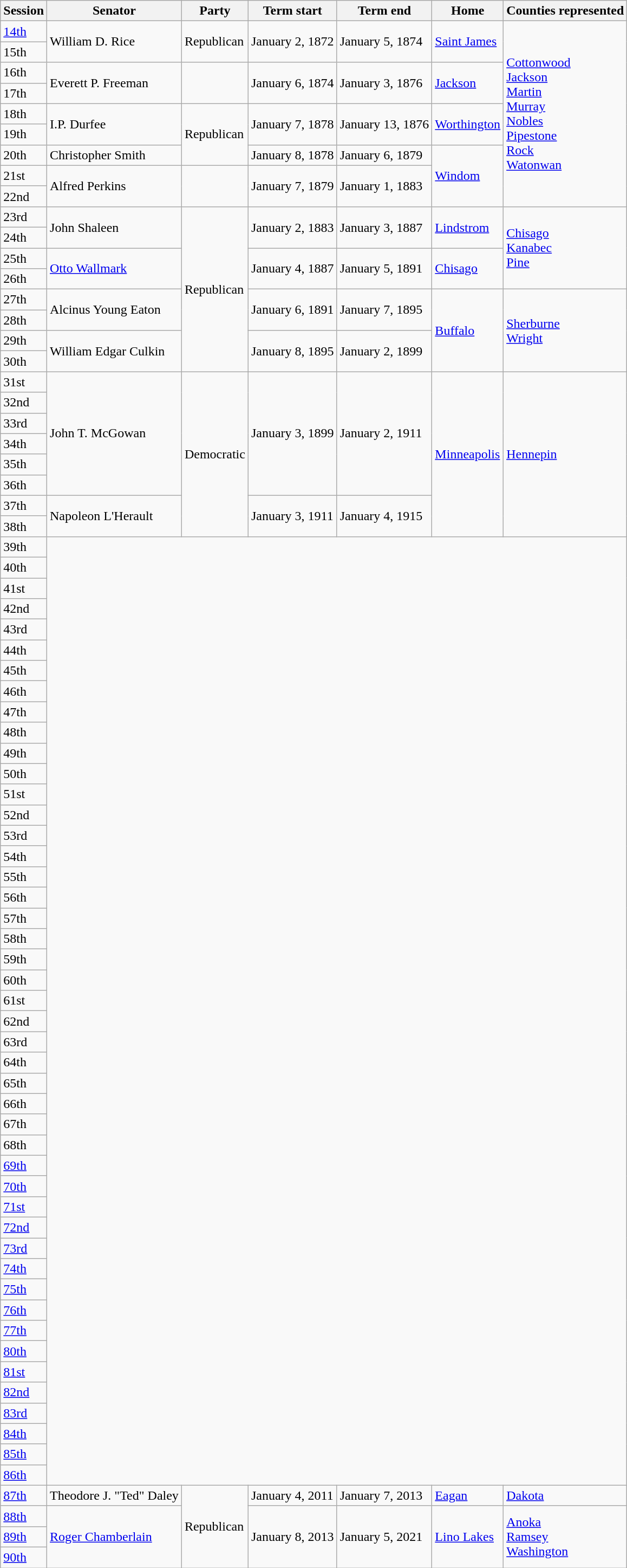<table role="presentation" class="wikitable mw-collapsible">
<tr>
<th>Session</th>
<th>Senator</th>
<th>Party</th>
<th>Term start</th>
<th>Term end</th>
<th>Home</th>
<th>Counties represented</th>
</tr>
<tr>
<td><a href='#'>14th</a></td>
<td rowspan="2">William D. Rice</td>
<td rowspan="2" >Republican</td>
<td rowspan="2">January 2, 1872</td>
<td rowspan="2">January 5, 1874</td>
<td rowspan="2"><a href='#'>Saint James</a></td>
<td rowspan="9"><a href='#'>Cottonwood</a> <br> <a href='#'>Jackson</a> <br> <a href='#'>Martin</a> <br> <a href='#'>Murray</a> <br> <a href='#'>Nobles</a> <br> <a href='#'>Pipestone</a> <br> <a href='#'>Rock</a> <br> <a href='#'>Watonwan</a></td>
</tr>
<tr>
<td>15th</td>
</tr>
<tr>
<td>16th</td>
<td rowspan="2">Everett P. Freeman</td>
<td rowspan="2" ></td>
<td rowspan="2">January 6, 1874</td>
<td rowspan="2">January 3, 1876</td>
<td rowspan="2"><a href='#'>Jackson</a></td>
</tr>
<tr>
<td>17th</td>
</tr>
<tr>
<td>18th</td>
<td rowspan="2">I.P. Durfee</td>
<td rowspan="3" >Republican</td>
<td rowspan="2">January 7, 1878</td>
<td rowspan="2">January 13, 1876</td>
<td rowspan="2"><a href='#'>Worthington</a></td>
</tr>
<tr>
<td>19th</td>
</tr>
<tr>
<td>20th</td>
<td>Christopher Smith</td>
<td>January 8, 1878</td>
<td>January 6, 1879</td>
<td rowspan="3"><a href='#'>Windom</a></td>
</tr>
<tr>
<td>21st</td>
<td rowspan="2">Alfred Perkins</td>
<td rowspan="2" ></td>
<td rowspan="2">January 7, 1879</td>
<td rowspan="2">January 1, 1883</td>
</tr>
<tr>
<td>22nd</td>
</tr>
<tr>
<td>23rd</td>
<td rowspan="2">John Shaleen</td>
<td rowspan="8" >Republican</td>
<td rowspan="2">January 2, 1883</td>
<td rowspan="2">January 3, 1887</td>
<td rowspan="2"><a href='#'>Lindstrom</a></td>
<td rowspan="4"><a href='#'>Chisago</a> <br> <a href='#'>Kanabec</a> <br> <a href='#'>Pine</a></td>
</tr>
<tr>
<td>24th</td>
</tr>
<tr>
<td>25th</td>
<td rowspan="2"><a href='#'>Otto Wallmark</a></td>
<td rowspan="2">January 4, 1887</td>
<td rowspan="2">January 5, 1891</td>
<td rowspan="2"><a href='#'>Chisago</a></td>
</tr>
<tr>
<td>26th</td>
</tr>
<tr>
<td>27th</td>
<td rowspan="2">Alcinus Young Eaton</td>
<td rowspan="2">January 6, 1891</td>
<td rowspan="2">January 7, 1895</td>
<td rowspan="4"><a href='#'>Buffalo</a></td>
<td rowspan="4"><a href='#'>Sherburne</a> <br> <a href='#'>Wright</a></td>
</tr>
<tr>
<td>28th</td>
</tr>
<tr>
<td>29th</td>
<td rowspan="2">William Edgar Culkin</td>
<td rowspan="2">January 8, 1895</td>
<td rowspan="2">January 2, 1899</td>
</tr>
<tr>
<td>30th</td>
</tr>
<tr>
<td>31st</td>
<td rowspan="6">John T. McGowan</td>
<td rowspan="8" >Democratic</td>
<td rowspan="6">January 3, 1899</td>
<td rowspan="6">January 2, 1911</td>
<td rowspan="8"><a href='#'>Minneapolis</a></td>
<td rowspan="8"><a href='#'>Hennepin</a></td>
</tr>
<tr>
<td>32nd</td>
</tr>
<tr>
<td>33rd</td>
</tr>
<tr>
<td>34th</td>
</tr>
<tr>
<td>35th</td>
</tr>
<tr>
<td>36th</td>
</tr>
<tr>
<td>37th</td>
<td rowspan="2">Napoleon L'Herault</td>
<td rowspan="2">January 3, 1911</td>
<td rowspan="2">January 4, 1915</td>
</tr>
<tr>
<td>38th</td>
</tr>
<tr>
<td>39th</td>
</tr>
<tr>
<td>40th</td>
</tr>
<tr>
<td>41st</td>
</tr>
<tr>
<td>42nd</td>
</tr>
<tr>
<td>43rd</td>
</tr>
<tr>
<td>44th</td>
</tr>
<tr>
<td>45th</td>
</tr>
<tr>
<td>46th</td>
</tr>
<tr>
<td>47th</td>
</tr>
<tr>
<td>48th</td>
</tr>
<tr>
<td>49th</td>
</tr>
<tr>
<td>50th</td>
</tr>
<tr>
<td>51st</td>
</tr>
<tr>
<td>52nd</td>
</tr>
<tr>
<td>53rd</td>
</tr>
<tr>
<td>54th</td>
</tr>
<tr>
<td>55th</td>
</tr>
<tr>
<td>56th</td>
</tr>
<tr>
<td>57th</td>
</tr>
<tr>
<td>58th</td>
</tr>
<tr>
<td>59th</td>
</tr>
<tr>
<td>60th</td>
</tr>
<tr>
<td>61st</td>
</tr>
<tr>
<td>62nd</td>
</tr>
<tr>
<td>63rd</td>
</tr>
<tr>
<td>64th</td>
</tr>
<tr>
<td>65th</td>
</tr>
<tr>
<td>66th</td>
</tr>
<tr>
<td>67th</td>
</tr>
<tr>
<td>68th</td>
</tr>
<tr>
<td><a href='#'>69th</a></td>
</tr>
<tr>
<td><a href='#'>70th</a></td>
</tr>
<tr>
<td><a href='#'>71st</a></td>
</tr>
<tr>
<td><a href='#'>72nd</a></td>
</tr>
<tr>
<td><a href='#'>73rd</a></td>
</tr>
<tr>
<td><a href='#'>74th</a></td>
</tr>
<tr>
<td><a href='#'>75th</a></td>
</tr>
<tr>
<td><a href='#'>76th</a></td>
</tr>
<tr>
<td><a href='#'>77th</a></td>
</tr>
<tr>
<td><a href='#'>80th</a></td>
</tr>
<tr>
<td><a href='#'>81st</a></td>
</tr>
<tr>
<td><a href='#'>82nd</a></td>
</tr>
<tr>
<td><a href='#'>83rd</a></td>
</tr>
<tr>
<td><a href='#'>84th</a></td>
</tr>
<tr>
<td><a href='#'>85th</a></td>
</tr>
<tr>
<td><a href='#'>86th</a></td>
</tr>
<tr>
<td><a href='#'>87th</a></td>
<td>Theodore J. "Ted" Daley</td>
<td rowspan="4" >Republican</td>
<td>January 4, 2011</td>
<td>January 7, 2013</td>
<td><a href='#'>Eagan</a></td>
<td><a href='#'>Dakota</a></td>
</tr>
<tr>
<td><a href='#'>88th</a></td>
<td rowspan="3"><a href='#'>Roger Chamberlain</a></td>
<td rowspan="3">January 8, 2013</td>
<td rowspan="3">January 5, 2021</td>
<td rowspan="3"><a href='#'>Lino Lakes</a></td>
<td rowspan="3"><a href='#'>Anoka</a> <br> <a href='#'>Ramsey</a> <br> <a href='#'> Washington</a></td>
</tr>
<tr>
<td><a href='#'>89th</a></td>
</tr>
<tr>
<td><a href='#'>90th</a></td>
</tr>
</table>
